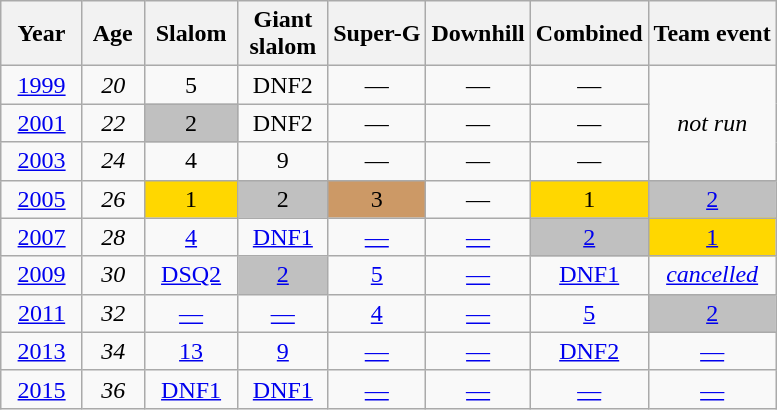<table class=wikitable style="text-align:center">
<tr>
<th>  Year  </th>
<th> Age </th>
<th> Slalom </th>
<th> Giant <br> slalom </th>
<th>Super-G</th>
<th>Downhill</th>
<th>Combined</th>
<th>Team event</th>
</tr>
<tr>
<td><a href='#'>1999</a></td>
<td><em>20</em></td>
<td>5</td>
<td>DNF2</td>
<td>—</td>
<td>—</td>
<td>—</td>
<td rowspan=3><em>not run</em></td>
</tr>
<tr>
<td><a href='#'>2001</a></td>
<td><em>22</em></td>
<td style="background:silver;">2</td>
<td>DNF2</td>
<td>—</td>
<td>—</td>
<td>—</td>
</tr>
<tr>
<td><a href='#'>2003</a></td>
<td><em>24</em></td>
<td>4</td>
<td>9</td>
<td>—</td>
<td>—</td>
<td>—</td>
</tr>
<tr>
<td><a href='#'>2005</a></td>
<td><em>26</em></td>
<td style="background:gold;">1</td>
<td style="background:silver;">2</td>
<td style="background:#cc9966;">3</td>
<td>—</td>
<td style="background:gold;">1</td>
<td style="background:silver;"><a href='#'>2</a></td>
</tr>
<tr>
<td><a href='#'>2007</a></td>
<td><em>28</em></td>
<td><a href='#'>4</a></td>
<td><a href='#'>DNF1</a></td>
<td><a href='#'>—</a></td>
<td><a href='#'>—</a></td>
<td style="background:silver;"><a href='#'>2</a></td>
<td style="background:gold;"><a href='#'>1</a></td>
</tr>
<tr>
<td><a href='#'>2009</a></td>
<td><em>30</em></td>
<td><a href='#'>DSQ2</a></td>
<td style="background:silver;"><a href='#'>2</a></td>
<td><a href='#'>5</a></td>
<td><a href='#'>—</a></td>
<td><a href='#'>DNF1</a></td>
<td><a href='#'><em>cancelled</em></a></td>
</tr>
<tr>
<td><a href='#'>2011</a></td>
<td><em>32</em></td>
<td><a href='#'>—</a></td>
<td><a href='#'>—</a></td>
<td><a href='#'>4</a></td>
<td><a href='#'>—</a></td>
<td><a href='#'>5</a></td>
<td style="background:silver;"><a href='#'>2</a></td>
</tr>
<tr>
<td><a href='#'>2013</a></td>
<td><em>34</em></td>
<td><a href='#'>13</a></td>
<td><a href='#'>9</a></td>
<td><a href='#'>—</a></td>
<td><a href='#'>—</a></td>
<td><a href='#'>DNF2</a></td>
<td><a href='#'>—</a></td>
</tr>
<tr>
<td><a href='#'>2015</a></td>
<td><em>36</em></td>
<td><a href='#'>DNF1</a></td>
<td><a href='#'>DNF1</a></td>
<td><a href='#'>—</a></td>
<td><a href='#'>—</a></td>
<td><a href='#'>—</a></td>
<td><a href='#'>—</a></td>
</tr>
</table>
